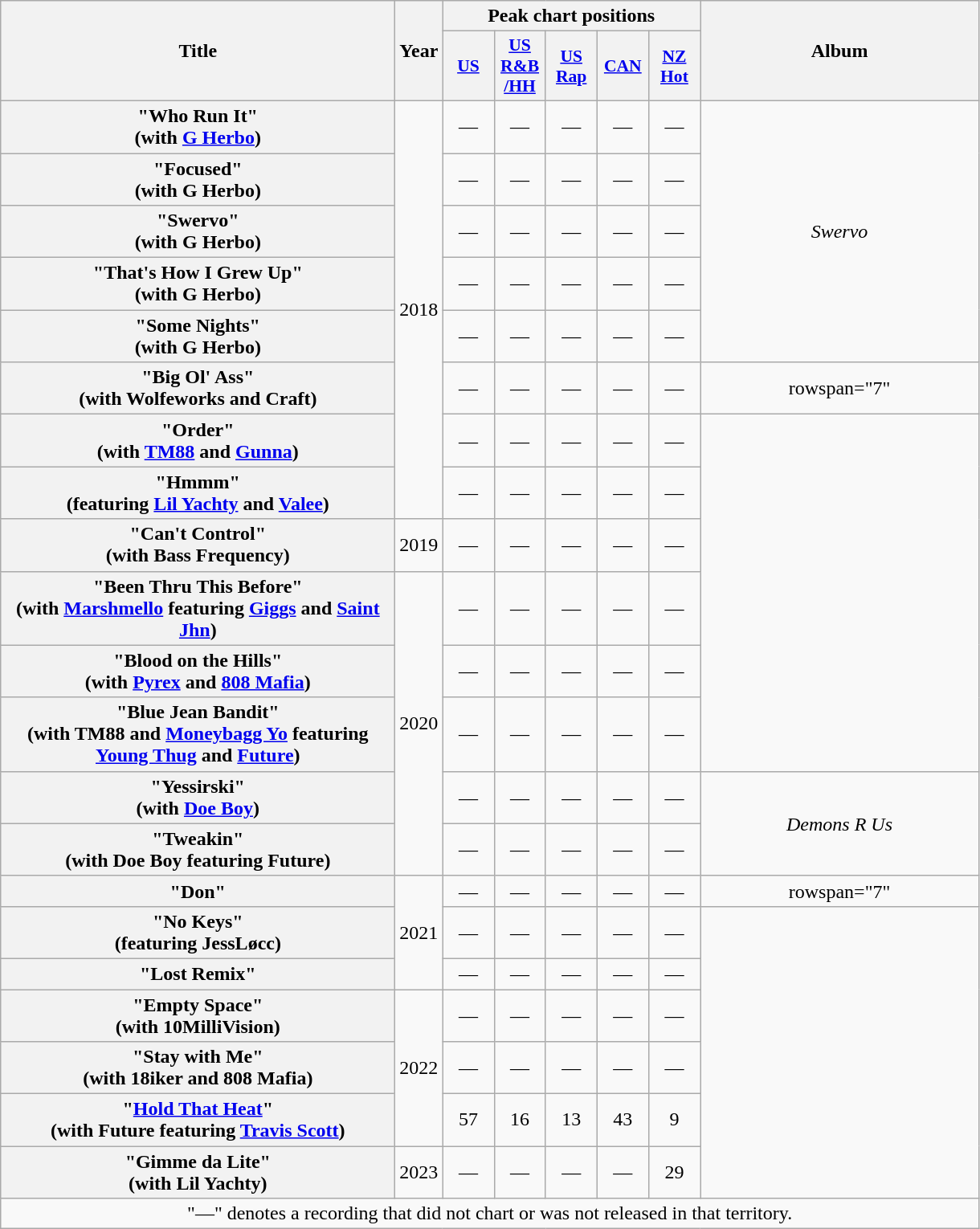<table class="wikitable plainrowheaders" style="text-align:center;">
<tr>
<th scope="col" rowspan="2" style="width:20em;">Title</th>
<th scope="col" rowspan="2" style="width:1em;">Year</th>
<th scope="col" colspan="5">Peak chart positions</th>
<th scope="col" rowspan="2" style="width:14em;">Album</th>
</tr>
<tr>
<th scope="col" style="width:2.5em;font-size:90%;"><a href='#'>US</a><br></th>
<th scope="col" style="width:2.5em;font-size:90%;"><a href='#'>US<br>R&B<br>/HH</a><br></th>
<th scope="col" style="width:2.5em;font-size:90%;"><a href='#'>US<br>Rap</a><br></th>
<th scope="col" style="width:2.5em;font-size:90%;"><a href='#'>CAN</a><br></th>
<th scope="col" style="width:2.5em;font-size:90%;"><a href='#'>NZ<br>Hot</a><br></th>
</tr>
<tr>
<th scope="row">"Who Run It"<br><span>(with <a href='#'>G Herbo</a>)</span></th>
<td rowspan="8">2018</td>
<td>—</td>
<td>—</td>
<td>—</td>
<td>—</td>
<td>—</td>
<td rowspan="5"><em>Swervo</em></td>
</tr>
<tr>
<th scope="row">"Focused"<br><span>(with G Herbo)</span></th>
<td>—</td>
<td>—</td>
<td>—</td>
<td>—</td>
<td>—</td>
</tr>
<tr>
<th scope="row">"Swervo"<br><span>(with G Herbo)</span></th>
<td>—</td>
<td>—</td>
<td>—</td>
<td>—</td>
<td>—</td>
</tr>
<tr>
<th scope="row">"That's How I Grew Up"<br><span>(with G Herbo)</span></th>
<td>—</td>
<td>—</td>
<td>—</td>
<td>—</td>
<td>—</td>
</tr>
<tr>
<th scope="row">"Some Nights"<br><span>(with G Herbo)</span></th>
<td>—</td>
<td>—</td>
<td>—</td>
<td>—</td>
<td>—</td>
</tr>
<tr>
<th scope="row">"Big Ol' Ass"<br><span>(with Wolfeworks and Craft)</span></th>
<td>—</td>
<td>—</td>
<td>—</td>
<td>—</td>
<td>—</td>
<td>rowspan="7" </td>
</tr>
<tr>
<th scope="row">"Order"<br><span>(with <a href='#'>TM88</a> and <a href='#'>Gunna</a>)</span></th>
<td>—</td>
<td>—</td>
<td>—</td>
<td>—</td>
<td>—</td>
</tr>
<tr>
<th scope="row">"Hmmm"<br><span>(featuring <a href='#'>Lil Yachty</a> and <a href='#'>Valee</a>)</span></th>
<td>—</td>
<td>—</td>
<td>—</td>
<td>—</td>
<td>—</td>
</tr>
<tr>
<th scope="row">"Can't Control"<br><span>(with Bass Frequency)</span></th>
<td>2019</td>
<td>—</td>
<td>—</td>
<td>—</td>
<td>—</td>
<td>—</td>
</tr>
<tr>
<th scope="row">"Been Thru This Before"<br><span>(with <a href='#'>Marshmello</a> featuring <a href='#'>Giggs</a> and <a href='#'>Saint Jhn</a>)</span></th>
<td rowspan="5">2020</td>
<td>—</td>
<td>—</td>
<td>—</td>
<td>—</td>
<td>—</td>
</tr>
<tr>
<th scope="row">"Blood on the Hills"<br><span>(with <a href='#'>Pyrex</a> and <a href='#'>808 Mafia</a>)</span></th>
<td>—</td>
<td>—</td>
<td>—</td>
<td>—</td>
<td>—</td>
</tr>
<tr>
<th scope="row">"Blue Jean Bandit"<br><span>(with TM88 and <a href='#'>Moneybagg Yo</a> featuring <a href='#'>Young Thug</a> and <a href='#'>Future</a>)</span></th>
<td>—</td>
<td>—</td>
<td>—</td>
<td>—</td>
<td>—</td>
</tr>
<tr>
<th scope="row">"Yessirski"<br><span>(with <a href='#'>Doe Boy</a>)</span></th>
<td>—</td>
<td>—</td>
<td>—</td>
<td>—</td>
<td>—</td>
<td rowspan="2"><em>Demons R Us</em></td>
</tr>
<tr>
<th scope="row">"Tweakin"<br><span>(with Doe Boy featuring Future)</span></th>
<td>—</td>
<td>—</td>
<td>—</td>
<td>—</td>
<td>—</td>
</tr>
<tr>
<th scope="row">"Don"</th>
<td rowspan="3">2021</td>
<td>—</td>
<td>—</td>
<td>—</td>
<td>—</td>
<td>—</td>
<td>rowspan="7" </td>
</tr>
<tr>
<th scope="row">"No Keys"<br><span>(featuring JessLøcc)</span></th>
<td>—</td>
<td>—</td>
<td>—</td>
<td>—</td>
<td>—</td>
</tr>
<tr>
<th scope="row">"Lost Remix"</th>
<td>—</td>
<td>—</td>
<td>—</td>
<td>—</td>
<td>—</td>
</tr>
<tr>
<th scope="row">"Empty Space"<br><span>(with 10MilliVision)</span></th>
<td rowspan="3">2022</td>
<td>—</td>
<td>—</td>
<td>—</td>
<td>—</td>
<td>—</td>
</tr>
<tr>
<th scope="row">"Stay with Me"<br><span>(with 18iker and 808 Mafia)</span></th>
<td>—</td>
<td>—</td>
<td>—</td>
<td>—</td>
<td>—</td>
</tr>
<tr>
<th scope="row">"<a href='#'>Hold That Heat</a>"<br><span>(with Future featuring <a href='#'>Travis Scott</a>)</span></th>
<td>57</td>
<td>16</td>
<td>13</td>
<td>43</td>
<td>9</td>
</tr>
<tr>
<th scope="row">"Gimme da Lite"<br><span>(with Lil Yachty)</span></th>
<td>2023</td>
<td>—</td>
<td>—</td>
<td>—</td>
<td>—</td>
<td>29</td>
</tr>
<tr>
<td colspan="8">"—" denotes a recording that did not chart or was not released in that territory.</td>
</tr>
</table>
